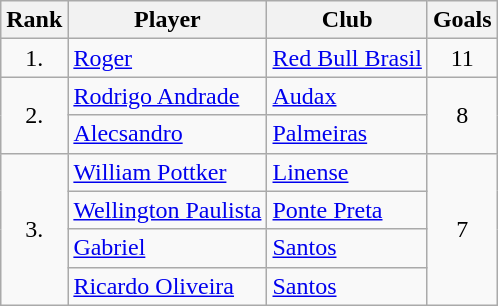<table class="wikitable sortable" style="text-align:center">
<tr>
<th>Rank</th>
<th>Player</th>
<th>Club</th>
<th>Goals</th>
</tr>
<tr>
<td rowspan="1">1.</td>
<td align="left"> <a href='#'>Roger</a></td>
<td align="left"><a href='#'>Red Bull Brasil</a></td>
<td>11</td>
</tr>
<tr>
<td rowspan="2">2.</td>
<td align="left"> <a href='#'>Rodrigo Andrade</a></td>
<td align="left"><a href='#'>Audax</a></td>
<td rowspan="2">8</td>
</tr>
<tr>
<td align="left"> <a href='#'>Alecsandro</a></td>
<td align="left"><a href='#'>Palmeiras</a></td>
</tr>
<tr>
<td rowspan="4">3.</td>
<td align="left"> <a href='#'>William Pottker</a></td>
<td align="left"><a href='#'>Linense</a></td>
<td rowspan="4">7</td>
</tr>
<tr>
<td align="left"> <a href='#'>Wellington Paulista</a></td>
<td align="left"><a href='#'>Ponte Preta</a></td>
</tr>
<tr>
<td align="left"> <a href='#'>Gabriel</a></td>
<td align="left"><a href='#'>Santos</a></td>
</tr>
<tr>
<td align="left"> <a href='#'>Ricardo Oliveira</a></td>
<td align="left"><a href='#'>Santos</a></td>
</tr>
</table>
